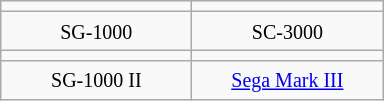<table class="wikitable" style="float:left; margin-right:1em;">
<tr>
<td></td>
<td></td>
</tr>
<tr>
<td style="width:120px;text-align:center;"><small>SG-1000</small></td>
<td style="width:120px;text-align:center;"><small>SC-3000</small></td>
</tr>
<tr>
<td></td>
<td></td>
</tr>
<tr>
<td style="width:120px;text-align:center;"><small>SG-1000 II</small></td>
<td style="width:120px;text-align:center;"><small><a href='#'>Sega Mark III</a></small></td>
</tr>
</table>
